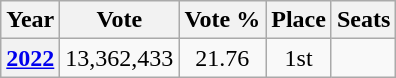<table class="wikitable" style="text-align:center">
<tr>
<th>Year</th>
<th>Vote</th>
<th>Vote %</th>
<th>Place</th>
<th>Seats</th>
</tr>
<tr>
<th><a href='#'>2022</a></th>
<td>13,362,433</td>
<td>21.76</td>
<td>1st</td>
<td></td>
</tr>
</table>
